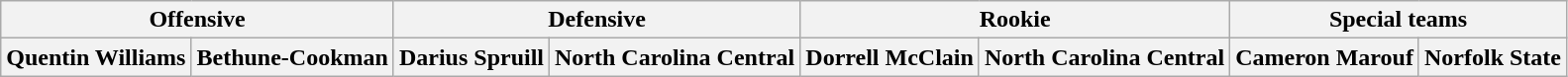<table class="wikitable" border="1">
<tr>
<th colspan="2">Offensive</th>
<th colspan="2">Defensive</th>
<th colspan="2">Rookie</th>
<th colspan="2">Special teams</th>
</tr>
<tr>
<th>Quentin Williams</th>
<th>Bethune-Cookman</th>
<th>Darius Spruill</th>
<th>North Carolina Central</th>
<th>Dorrell McClain</th>
<th>North Carolina Central</th>
<th>Cameron Marouf</th>
<th>Norfolk State</th>
</tr>
</table>
